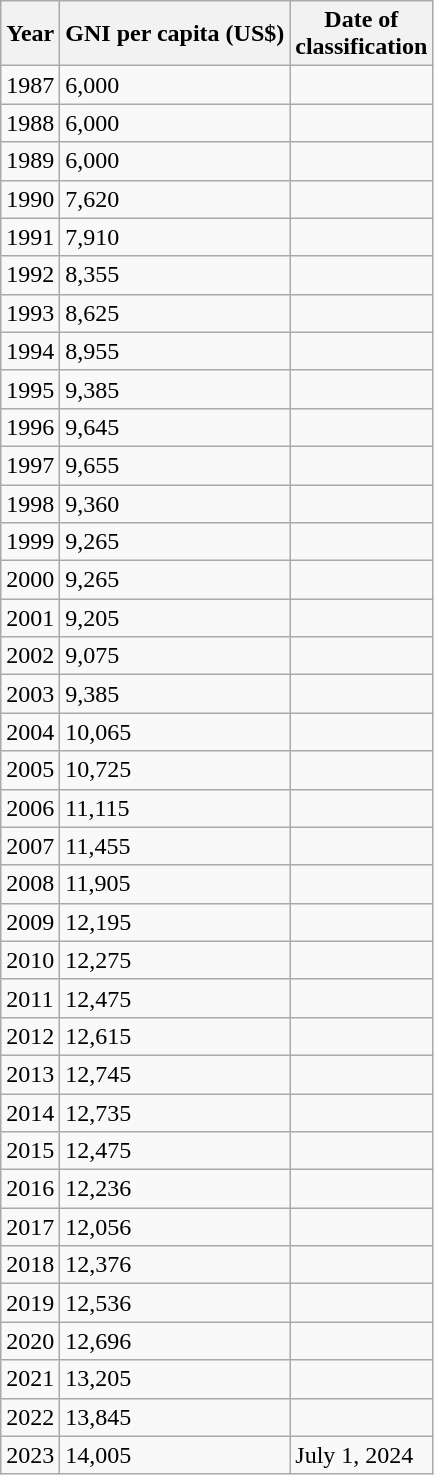<table class="wikitable sortable">
<tr>
<th>Year</th>
<th>GNI per capita (US$)</th>
<th>Date of<br>classification</th>
</tr>
<tr>
<td>1987</td>
<td>6,000</td>
<td></td>
</tr>
<tr>
<td>1988</td>
<td>6,000</td>
<td></td>
</tr>
<tr>
<td>1989</td>
<td>6,000</td>
<td></td>
</tr>
<tr>
<td>1990</td>
<td>7,620</td>
<td></td>
</tr>
<tr>
<td>1991</td>
<td>7,910</td>
<td></td>
</tr>
<tr>
<td>1992</td>
<td>8,355</td>
<td></td>
</tr>
<tr>
<td>1993</td>
<td>8,625</td>
<td></td>
</tr>
<tr>
<td>1994</td>
<td>8,955</td>
<td></td>
</tr>
<tr>
<td>1995</td>
<td>9,385</td>
<td></td>
</tr>
<tr>
<td>1996</td>
<td>9,645</td>
<td></td>
</tr>
<tr>
<td>1997</td>
<td>9,655</td>
<td></td>
</tr>
<tr>
<td>1998</td>
<td>9,360</td>
<td></td>
</tr>
<tr>
<td>1999</td>
<td>9,265</td>
<td></td>
</tr>
<tr>
<td>2000</td>
<td>9,265</td>
<td></td>
</tr>
<tr>
<td>2001</td>
<td>9,205</td>
<td></td>
</tr>
<tr>
<td>2002</td>
<td>9,075</td>
<td></td>
</tr>
<tr>
<td>2003</td>
<td>9,385</td>
<td></td>
</tr>
<tr>
<td>2004</td>
<td>10,065</td>
<td></td>
</tr>
<tr>
<td>2005</td>
<td>10,725</td>
<td></td>
</tr>
<tr>
<td>2006</td>
<td>11,115</td>
<td></td>
</tr>
<tr>
<td>2007</td>
<td>11,455</td>
<td></td>
</tr>
<tr>
<td>2008</td>
<td>11,905</td>
<td></td>
</tr>
<tr>
<td>2009</td>
<td>12,195</td>
<td></td>
</tr>
<tr>
<td>2010</td>
<td>12,275</td>
<td></td>
</tr>
<tr>
<td>2011</td>
<td>12,475</td>
<td></td>
</tr>
<tr>
<td>2012</td>
<td>12,615</td>
<td></td>
</tr>
<tr>
<td>2013</td>
<td>12,745</td>
<td></td>
</tr>
<tr>
<td>2014</td>
<td>12,735</td>
<td></td>
</tr>
<tr>
<td>2015</td>
<td>12,475</td>
<td></td>
</tr>
<tr>
<td>2016</td>
<td>12,236</td>
<td></td>
</tr>
<tr>
<td>2017</td>
<td>12,056</td>
<td></td>
</tr>
<tr>
<td>2018</td>
<td>12,376</td>
<td></td>
</tr>
<tr>
<td>2019</td>
<td>12,536</td>
<td></td>
</tr>
<tr>
<td>2020</td>
<td>12,696</td>
<td></td>
</tr>
<tr>
<td>2021</td>
<td>13,205</td>
<td></td>
</tr>
<tr>
<td>2022</td>
<td>13,845</td>
<td></td>
</tr>
<tr>
<td>2023</td>
<td>14,005</td>
<td>July 1, 2024</td>
</tr>
</table>
